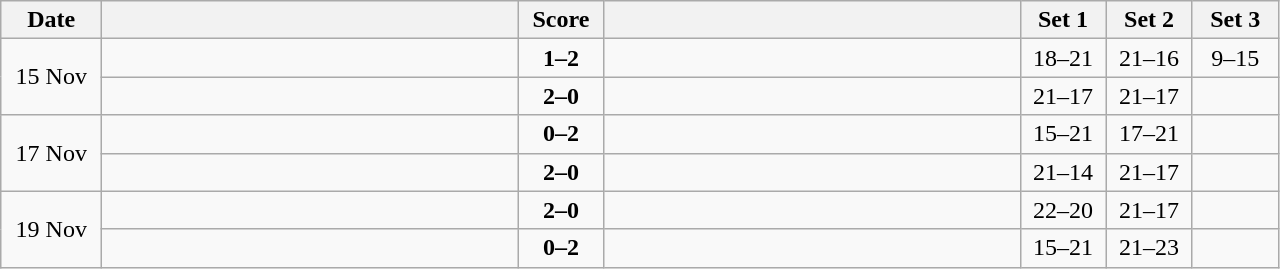<table class="wikitable" style="text-align: center;">
<tr>
<th width="60">Date</th>
<th align="right" width="270"></th>
<th width="50">Score</th>
<th align="left" width="270"></th>
<th width="50">Set 1</th>
<th width="50">Set 2</th>
<th width="50">Set 3</th>
</tr>
<tr>
<td rowspan=2>15 Nov</td>
<td align=left></td>
<td align=center><strong>1–2</strong></td>
<td align=left><strong></strong></td>
<td>18–21</td>
<td>21–16</td>
<td>9–15</td>
</tr>
<tr>
<td align=left><strong></strong></td>
<td align=center><strong>2–0</strong></td>
<td align=left></td>
<td>21–17</td>
<td>21–17</td>
<td></td>
</tr>
<tr>
<td rowspan=2>17 Nov</td>
<td align=left></td>
<td align=center><strong>0–2</strong></td>
<td align=left><strong></strong></td>
<td>15–21</td>
<td>17–21</td>
<td></td>
</tr>
<tr>
<td align=left><strong></strong></td>
<td align=center><strong>2–0</strong></td>
<td align=left></td>
<td>21–14</td>
<td>21–17</td>
<td></td>
</tr>
<tr>
<td rowspan=2>19 Nov</td>
<td align=left><strong></strong></td>
<td align=center><strong>2–0</strong></td>
<td align=left></td>
<td>22–20</td>
<td>21–17</td>
<td></td>
</tr>
<tr>
<td align=left></td>
<td align=center><strong>0–2</strong></td>
<td align=left><strong></strong></td>
<td>15–21</td>
<td>21–23</td>
<td></td>
</tr>
</table>
